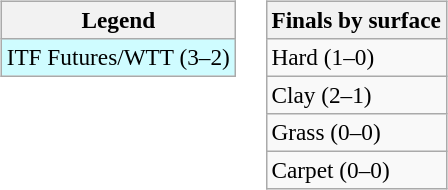<table>
<tr valign=top>
<td><br><table class=wikitable style=font-size:97%>
<tr>
<th>Legend</th>
</tr>
<tr bgcolor=cffcff>
<td>ITF Futures/WTT (3–2)</td>
</tr>
</table>
</td>
<td><br><table class=wikitable style=font-size:97%>
<tr>
<th>Finals by surface</th>
</tr>
<tr>
<td>Hard (1–0)</td>
</tr>
<tr>
<td>Clay (2–1)</td>
</tr>
<tr>
<td>Grass (0–0)</td>
</tr>
<tr>
<td>Carpet (0–0)</td>
</tr>
</table>
</td>
</tr>
</table>
